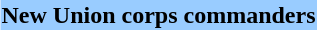<table align=right>
<tr>
<th bgcolor="#99ccff">New Union corps commanders</th>
</tr>
<tr>
<td></td>
</tr>
</table>
